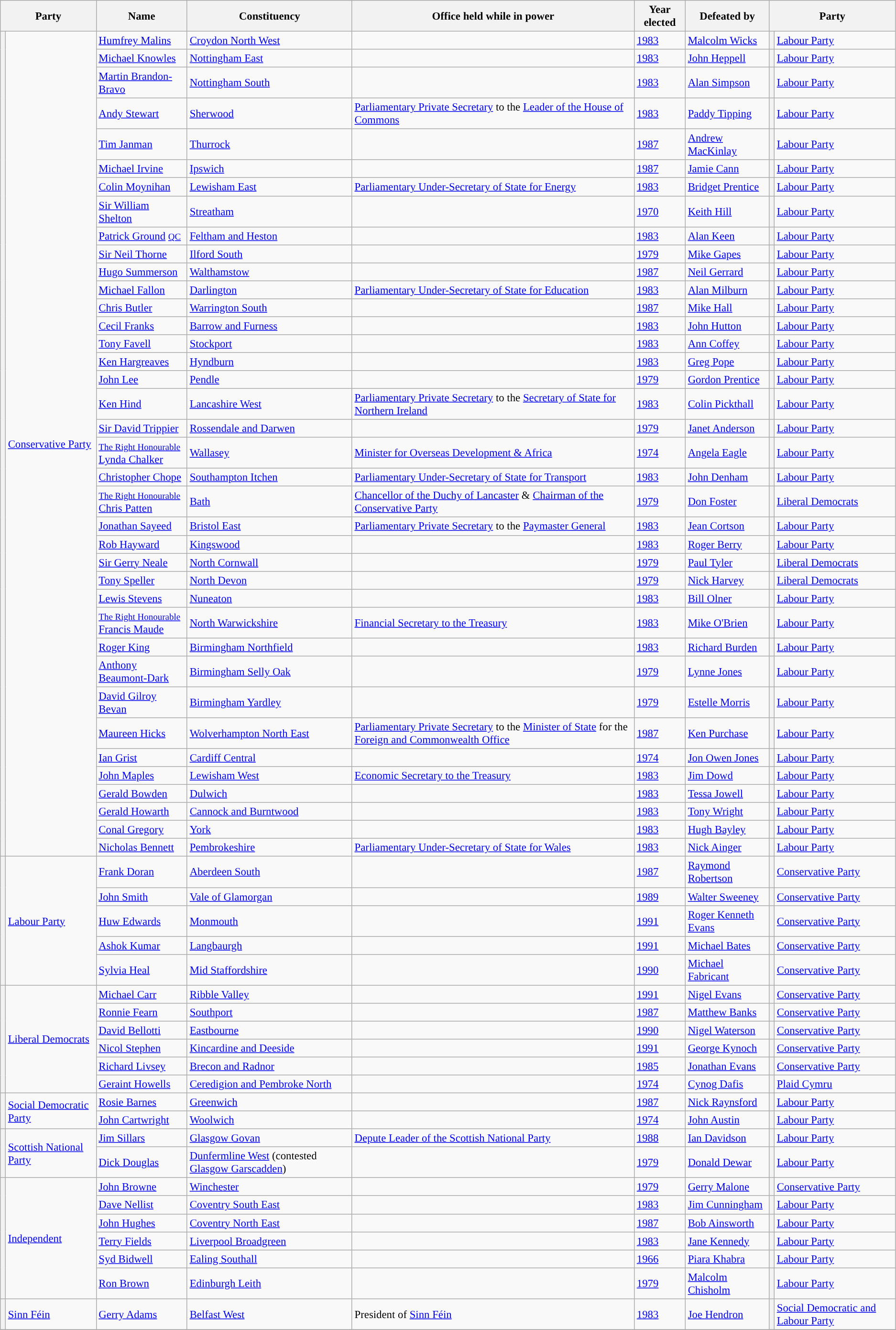<table class="wikitable sortable" style="font-size: 95%;">
<tr>
<th colspan="2">Party</th>
<th>Name</th>
<th>Constituency</th>
<th>Office held while in power</th>
<th>Year elected</th>
<th>Defeated by</th>
<th colspan="2">Party</th>
</tr>
<tr>
<th rowspan=38 style="background-color: "></th>
<td rowspan=38><a href='#'>Conservative Party</a></td>
<td><a href='#'>Humfrey Malins</a></td>
<td><a href='#'>Croydon North West</a></td>
<td></td>
<td><a href='#'>1983</a></td>
<td><a href='#'>Malcolm Wicks</a></td>
<th rowspan=1 style="background-color: "></th>
<td rowspan=1><a href='#'>Labour Party</a></td>
</tr>
<tr>
<td><a href='#'>Michael Knowles</a></td>
<td><a href='#'>Nottingham East</a></td>
<td></td>
<td><a href='#'>1983</a></td>
<td><a href='#'>John Heppell</a></td>
<th rowspan=1 style="background-color: "></th>
<td rowspan=1><a href='#'>Labour Party</a></td>
</tr>
<tr>
<td><a href='#'>Martin Brandon-Bravo</a></td>
<td><a href='#'>Nottingham South</a></td>
<td></td>
<td><a href='#'>1983</a></td>
<td><a href='#'>Alan Simpson</a></td>
<th rowspan=1 style="background-color: "></th>
<td rowspan=1><a href='#'>Labour Party</a></td>
</tr>
<tr>
<td><a href='#'>Andy Stewart</a></td>
<td><a href='#'>Sherwood</a></td>
<td><a href='#'>Parliamentary Private Secretary</a> to the <a href='#'>Leader of the House of Commons</a></td>
<td><a href='#'>1983</a></td>
<td><a href='#'>Paddy Tipping</a></td>
<th rowspan=1 style="background-color: "></th>
<td rowspan=1><a href='#'>Labour Party</a></td>
</tr>
<tr>
<td><a href='#'>Tim Janman</a></td>
<td><a href='#'>Thurrock</a></td>
<td></td>
<td><a href='#'>1987</a></td>
<td><a href='#'>Andrew MacKinlay</a></td>
<th rowspan=1 style="background-color: "></th>
<td rowspan=1><a href='#'>Labour Party</a></td>
</tr>
<tr>
<td><a href='#'>Michael Irvine</a></td>
<td><a href='#'>Ipswich</a></td>
<td></td>
<td><a href='#'>1987</a></td>
<td><a href='#'>Jamie Cann</a></td>
<th rowspan=1 style="background-color: "></th>
<td rowspan=1><a href='#'>Labour Party</a></td>
</tr>
<tr>
<td><a href='#'>Colin Moynihan</a></td>
<td><a href='#'>Lewisham East</a></td>
<td><a href='#'>Parliamentary Under-Secretary of State for Energy</a></td>
<td><a href='#'>1983</a></td>
<td><a href='#'>Bridget Prentice</a></td>
<th rowspan=1 style="background-color: "></th>
<td rowspan=1><a href='#'>Labour Party</a></td>
</tr>
<tr>
<td><a href='#'>Sir William Shelton</a></td>
<td><a href='#'>Streatham</a></td>
<td></td>
<td><a href='#'>1970</a></td>
<td><a href='#'>Keith Hill</a></td>
<th rowspan=1 style="background-color: "></th>
<td rowspan=1><a href='#'>Labour Party</a></td>
</tr>
<tr>
<td><a href='#'>Patrick Ground</a> <small><a href='#'>QC</a></small></td>
<td><a href='#'>Feltham and Heston</a></td>
<td></td>
<td><a href='#'>1983</a></td>
<td><a href='#'>Alan Keen</a></td>
<th rowspan=1 style="background-color: "></th>
<td rowspan=1><a href='#'>Labour Party</a></td>
</tr>
<tr>
<td><a href='#'>Sir Neil Thorne</a></td>
<td><a href='#'>Ilford South</a></td>
<td></td>
<td><a href='#'>1979</a></td>
<td><a href='#'>Mike Gapes</a></td>
<th rowspan=1 style="background-color: "></th>
<td rowspan=1><a href='#'>Labour Party</a></td>
</tr>
<tr>
<td><a href='#'>Hugo Summerson</a></td>
<td><a href='#'>Walthamstow</a></td>
<td></td>
<td><a href='#'>1987</a></td>
<td><a href='#'>Neil Gerrard</a></td>
<th rowspan=1 style="background-color: "></th>
<td rowspan=1><a href='#'>Labour Party</a></td>
</tr>
<tr>
<td><a href='#'>Michael Fallon</a></td>
<td><a href='#'>Darlington</a></td>
<td><a href='#'>Parliamentary Under-Secretary of State for Education</a></td>
<td><a href='#'>1983</a></td>
<td><a href='#'>Alan Milburn</a></td>
<th rowspan=1 style="background-color: "></th>
<td rowspan=1><a href='#'>Labour Party</a></td>
</tr>
<tr>
<td><a href='#'>Chris Butler</a></td>
<td><a href='#'>Warrington South</a></td>
<td></td>
<td><a href='#'>1987</a></td>
<td><a href='#'>Mike Hall</a></td>
<th rowspan=1 style="background-color: "></th>
<td rowspan=1><a href='#'>Labour Party</a></td>
</tr>
<tr>
<td><a href='#'>Cecil Franks</a></td>
<td><a href='#'>Barrow and Furness</a></td>
<td></td>
<td><a href='#'>1983</a></td>
<td><a href='#'>John Hutton</a></td>
<th rowspan=1 style="background-color: "></th>
<td rowspan=1><a href='#'>Labour Party</a></td>
</tr>
<tr>
<td><a href='#'>Tony Favell</a></td>
<td><a href='#'>Stockport</a></td>
<td></td>
<td><a href='#'>1983</a></td>
<td><a href='#'>Ann Coffey</a></td>
<th rowspan=1 style="background-color: "></th>
<td rowspan=1><a href='#'>Labour Party</a></td>
</tr>
<tr>
<td><a href='#'>Ken Hargreaves</a></td>
<td><a href='#'>Hyndburn</a></td>
<td></td>
<td><a href='#'>1983</a></td>
<td><a href='#'>Greg Pope</a></td>
<th rowspan=1 style="background-color: "></th>
<td rowspan=1><a href='#'>Labour Party</a></td>
</tr>
<tr>
<td><a href='#'>John Lee</a></td>
<td><a href='#'>Pendle</a></td>
<td></td>
<td><a href='#'>1979</a></td>
<td><a href='#'>Gordon Prentice</a></td>
<th rowspan=1 style="background-color: "></th>
<td rowspan=1><a href='#'>Labour Party</a></td>
</tr>
<tr>
<td><a href='#'>Ken Hind</a></td>
<td><a href='#'>Lancashire West</a></td>
<td><a href='#'>Parliamentary Private Secretary</a> to the <a href='#'>Secretary of State for Northern Ireland</a></td>
<td><a href='#'>1983</a></td>
<td><a href='#'>Colin Pickthall</a></td>
<th rowspan=1 style="background-color: "></th>
<td rowspan=1><a href='#'>Labour Party</a></td>
</tr>
<tr>
<td><a href='#'>Sir David Trippier</a></td>
<td><a href='#'>Rossendale and Darwen</a></td>
<td></td>
<td><a href='#'>1979</a></td>
<td><a href='#'>Janet Anderson</a></td>
<th rowspan=1 style="background-color: "></th>
<td rowspan=1><a href='#'>Labour Party</a></td>
</tr>
<tr>
<td><small><a href='#'>The Right Honourable</a></small><br> <a href='#'>Lynda Chalker</a></td>
<td><a href='#'>Wallasey</a></td>
<td><a href='#'>Minister for Overseas Development & Africa</a></td>
<td><a href='#'>1974</a></td>
<td><a href='#'>Angela Eagle</a></td>
<th rowspan=1 style="background-color: "></th>
<td rowspan=1><a href='#'>Labour Party</a></td>
</tr>
<tr>
<td><a href='#'>Christopher Chope</a></td>
<td><a href='#'>Southampton Itchen</a></td>
<td><a href='#'>Parliamentary Under-Secretary of State for Transport</a></td>
<td><a href='#'>1983</a></td>
<td><a href='#'>John Denham</a></td>
<th rowspan=1 style="background-color: "></th>
<td rowspan=1><a href='#'>Labour Party</a></td>
</tr>
<tr>
<td><small><a href='#'>The Right Honourable</a></small><br> <a href='#'>Chris Patten</a></td>
<td><a href='#'>Bath</a></td>
<td><a href='#'>Chancellor of the Duchy of Lancaster</a> & <a href='#'>Chairman of the Conservative Party</a></td>
<td><a href='#'>1979</a></td>
<td><a href='#'>Don Foster</a></td>
<th rowspan=1 style="background-color: "></th>
<td rowspan=1><a href='#'>Liberal Democrats</a></td>
</tr>
<tr>
<td><a href='#'>Jonathan Sayeed</a></td>
<td><a href='#'>Bristol East</a></td>
<td><a href='#'>Parliamentary Private Secretary</a> to the <a href='#'>Paymaster General</a></td>
<td><a href='#'>1983</a></td>
<td><a href='#'>Jean Cortson</a></td>
<th rowspan=1 style="background-color: "></th>
<td rowspan=1><a href='#'>Labour Party</a></td>
</tr>
<tr>
<td><a href='#'>Rob Hayward</a></td>
<td><a href='#'>Kingswood</a></td>
<td></td>
<td><a href='#'>1983</a></td>
<td><a href='#'>Roger Berry</a></td>
<th rowspan=1 style="background-color: "></th>
<td rowspan=1><a href='#'>Labour Party</a></td>
</tr>
<tr>
<td><a href='#'>Sir Gerry Neale</a></td>
<td><a href='#'>North Cornwall</a></td>
<td></td>
<td><a href='#'>1979</a></td>
<td><a href='#'>Paul Tyler</a></td>
<th rowspan=1 style="background-color: "></th>
<td rowspan=1><a href='#'>Liberal Democrats</a></td>
</tr>
<tr>
<td><a href='#'>Tony Speller</a></td>
<td><a href='#'>North Devon</a></td>
<td></td>
<td><a href='#'>1979</a></td>
<td><a href='#'>Nick Harvey</a></td>
<th rowspan=1 style="background-color: "></th>
<td rowspan=1><a href='#'>Liberal Democrats</a></td>
</tr>
<tr>
<td><a href='#'>Lewis Stevens</a></td>
<td><a href='#'>Nuneaton</a></td>
<td></td>
<td><a href='#'>1983</a></td>
<td><a href='#'>Bill Olner</a></td>
<th rowspan=1 style="background-color: "></th>
<td rowspan=1><a href='#'>Labour Party</a></td>
</tr>
<tr>
<td><small><a href='#'>The Right Honourable</a></small><br> <a href='#'>Francis Maude</a></td>
<td><a href='#'>North Warwickshire</a></td>
<td><a href='#'>Financial Secretary to the Treasury</a></td>
<td><a href='#'>1983</a></td>
<td><a href='#'>Mike O'Brien</a></td>
<th rowspan=1 style="background-color: "></th>
<td rowspan=1><a href='#'>Labour Party</a></td>
</tr>
<tr>
<td><a href='#'>Roger King</a></td>
<td><a href='#'>Birmingham Northfield</a></td>
<td></td>
<td><a href='#'>1983</a></td>
<td><a href='#'>Richard Burden</a></td>
<th rowspan=1 style="background-color: "></th>
<td rowspan=1><a href='#'>Labour Party</a></td>
</tr>
<tr>
<td><a href='#'>Anthony Beaumont-Dark</a></td>
<td><a href='#'>Birmingham Selly Oak</a></td>
<td></td>
<td><a href='#'>1979</a></td>
<td><a href='#'>Lynne Jones</a></td>
<th rowspan=1 style="background-color: "></th>
<td rowspan=1><a href='#'>Labour Party</a></td>
</tr>
<tr>
<td><a href='#'>David Gilroy Bevan</a></td>
<td><a href='#'>Birmingham Yardley</a></td>
<td></td>
<td><a href='#'>1979</a></td>
<td><a href='#'>Estelle Morris</a></td>
<th rowspan=1 style="background-color: "></th>
<td rowspan=1><a href='#'>Labour Party</a></td>
</tr>
<tr>
<td><a href='#'>Maureen Hicks</a></td>
<td><a href='#'>Wolverhampton North East</a></td>
<td><a href='#'>Parliamentary Private Secretary</a> to the <a href='#'>Minister of State</a> for the <a href='#'>Foreign and Commonwealth Office</a></td>
<td><a href='#'>1987</a></td>
<td><a href='#'>Ken Purchase</a></td>
<th rowspan=1 style="background-color: "></th>
<td rowspan=1><a href='#'>Labour Party</a></td>
</tr>
<tr>
<td><a href='#'>Ian Grist</a></td>
<td><a href='#'>Cardiff Central</a></td>
<td></td>
<td><a href='#'>1974</a></td>
<td><a href='#'>Jon Owen Jones</a></td>
<th rowspan=1 style="background-color: "></th>
<td rowspan=1><a href='#'>Labour Party</a></td>
</tr>
<tr>
<td><a href='#'>John Maples</a></td>
<td><a href='#'>Lewisham West</a></td>
<td><a href='#'>Economic Secretary to the Treasury</a></td>
<td><a href='#'>1983</a></td>
<td><a href='#'>Jim Dowd</a></td>
<th rowspan=1 style="background-color: "></th>
<td rowspan=1><a href='#'>Labour Party</a></td>
</tr>
<tr>
<td><a href='#'>Gerald Bowden</a></td>
<td><a href='#'>Dulwich</a></td>
<td></td>
<td><a href='#'>1983</a></td>
<td><a href='#'>Tessa Jowell</a></td>
<th rowspan=1 style="background-color: "></th>
<td rowspan=1><a href='#'>Labour Party</a></td>
</tr>
<tr>
<td><a href='#'>Gerald Howarth</a></td>
<td><a href='#'>Cannock and Burntwood</a></td>
<td></td>
<td><a href='#'>1983</a></td>
<td><a href='#'>Tony Wright</a></td>
<th rowspan=1 style="background-color: "></th>
<td rowspan=1><a href='#'>Labour Party</a></td>
</tr>
<tr>
<td><a href='#'>Conal Gregory</a></td>
<td><a href='#'>York</a></td>
<td></td>
<td><a href='#'>1983</a></td>
<td><a href='#'>Hugh Bayley</a></td>
<th rowspan=1 style="background-color: "></th>
<td rowspan=1><a href='#'>Labour Party</a></td>
</tr>
<tr>
<td><a href='#'>Nicholas Bennett</a></td>
<td><a href='#'>Pembrokeshire</a></td>
<td><a href='#'>Parliamentary Under-Secretary of State for Wales</a></td>
<td><a href='#'>1983</a></td>
<td><a href='#'>Nick Ainger</a></td>
<th rowspan=1 style="background-color: "></th>
<td rowspan=1><a href='#'>Labour Party</a></td>
</tr>
<tr>
<th rowspan=5 style="background-color: "></th>
<td rowspan=5><a href='#'>Labour Party</a></td>
<td><a href='#'>Frank Doran</a></td>
<td><a href='#'>Aberdeen South</a></td>
<td></td>
<td><a href='#'>1987</a></td>
<td><a href='#'>Raymond Robertson</a></td>
<th rowspan=1 style="background-color: "></th>
<td rowspan=1><a href='#'>Conservative Party</a></td>
</tr>
<tr>
<td><a href='#'>John Smith</a></td>
<td><a href='#'>Vale of Glamorgan</a></td>
<td></td>
<td><a href='#'>1989</a></td>
<td><a href='#'>Walter Sweeney</a></td>
<th rowspan=1 style="background-color: "></th>
<td rowspan=1><a href='#'>Conservative Party</a></td>
</tr>
<tr>
<td><a href='#'>Huw Edwards</a></td>
<td><a href='#'>Monmouth</a></td>
<td></td>
<td><a href='#'>1991</a></td>
<td><a href='#'>Roger Kenneth Evans</a></td>
<th rowspan=1 style="background-color: "></th>
<td rowspan=1><a href='#'>Conservative Party</a></td>
</tr>
<tr>
<td><a href='#'>Ashok Kumar</a></td>
<td><a href='#'>Langbaurgh</a></td>
<td></td>
<td><a href='#'>1991</a></td>
<td><a href='#'>Michael Bates</a></td>
<th rowspan=1 style="background-color: "></th>
<td rowspan=1><a href='#'>Conservative Party</a></td>
</tr>
<tr>
<td><a href='#'>Sylvia Heal</a></td>
<td><a href='#'>Mid Staffordshire</a></td>
<td></td>
<td><a href='#'>1990</a></td>
<td><a href='#'>Michael Fabricant</a></td>
<th rowspan=1 style="background-color: "></th>
<td rowspan=1><a href='#'>Conservative Party</a></td>
</tr>
<tr>
<th rowspan=6 style="background-color: "></th>
<td rowspan=6><a href='#'>Liberal Democrats</a></td>
<td><a href='#'>Michael Carr</a></td>
<td><a href='#'>Ribble Valley</a></td>
<td></td>
<td><a href='#'>1991</a></td>
<td><a href='#'>Nigel Evans</a></td>
<th rowspan=1 style="background-color: "></th>
<td rowspan=1><a href='#'>Conservative Party</a></td>
</tr>
<tr>
<td><a href='#'>Ronnie Fearn</a></td>
<td><a href='#'>Southport</a></td>
<td></td>
<td><a href='#'>1987</a></td>
<td><a href='#'>Matthew Banks</a></td>
<th rowspan=1 style="background-color: "></th>
<td rowspan=1><a href='#'>Conservative Party</a></td>
</tr>
<tr>
<td><a href='#'>David Bellotti</a></td>
<td><a href='#'>Eastbourne</a></td>
<td></td>
<td><a href='#'>1990</a></td>
<td><a href='#'>Nigel Waterson</a></td>
<th rowspan=1 style="background-color: "></th>
<td rowspan=1><a href='#'>Conservative Party</a></td>
</tr>
<tr>
<td><a href='#'>Nicol Stephen</a></td>
<td><a href='#'>Kincardine and Deeside</a></td>
<td></td>
<td><a href='#'>1991</a></td>
<td><a href='#'>George Kynoch</a></td>
<th rowspan=1 style="background-color: "></th>
<td rowspan=1><a href='#'>Conservative Party</a></td>
</tr>
<tr>
<td><a href='#'>Richard Livsey</a></td>
<td><a href='#'>Brecon and Radnor</a></td>
<td></td>
<td><a href='#'>1985</a></td>
<td><a href='#'>Jonathan Evans</a></td>
<th rowspan=1 style="background-color: "></th>
<td rowspan=1><a href='#'>Conservative Party</a></td>
</tr>
<tr>
<td><a href='#'>Geraint Howells</a></td>
<td><a href='#'>Ceredigion and Pembroke North</a></td>
<td></td>
<td><a href='#'>1974</a></td>
<td><a href='#'>Cynog Dafis</a></td>
<th rowspan=1 style="background-color: "></th>
<td rowspan=1><a href='#'>Plaid Cymru</a></td>
</tr>
<tr>
<th rowspan=2 style="background-color: "></th>
<td rowspan=2><a href='#'>Social Democratic Party</a></td>
<td><a href='#'>Rosie Barnes</a></td>
<td><a href='#'>Greenwich</a></td>
<td></td>
<td><a href='#'>1987</a></td>
<td><a href='#'>Nick Raynsford</a></td>
<th rowspan=1 style="background-color: "></th>
<td rowspan=1><a href='#'>Labour Party</a></td>
</tr>
<tr>
<td><a href='#'>John Cartwright</a></td>
<td><a href='#'>Woolwich</a></td>
<td></td>
<td><a href='#'>1974</a></td>
<td><a href='#'>John Austin</a></td>
<th rowspan=1 style="background-color: "></th>
<td rowspan=1><a href='#'>Labour Party</a></td>
</tr>
<tr>
<th rowspan=2 style="background-color: "></th>
<td rowspan=2><a href='#'>Scottish National Party</a></td>
<td><a href='#'>Jim Sillars</a></td>
<td><a href='#'>Glasgow Govan</a></td>
<td><a href='#'>Depute Leader of the Scottish National Party</a></td>
<td><a href='#'>1988</a></td>
<td><a href='#'>Ian Davidson</a></td>
<th rowspan=1 style="background-color: "></th>
<td rowspan=1><a href='#'>Labour Party</a></td>
</tr>
<tr>
<td><a href='#'>Dick Douglas</a></td>
<td><a href='#'>Dunfermline West</a> (contested <a href='#'>Glasgow Garscadden</a>)</td>
<td></td>
<td><a href='#'>1979</a></td>
<td><a href='#'>Donald Dewar</a></td>
<th rowspan=1 style="background-color: "></th>
<td rowspan=1><a href='#'>Labour Party</a></td>
</tr>
<tr>
<th rowspan=6 style="background-color: "></th>
<td rowspan=6><a href='#'>Independent</a></td>
<td><a href='#'>John Browne</a></td>
<td><a href='#'>Winchester</a></td>
<td></td>
<td><a href='#'>1979</a></td>
<td><a href='#'>Gerry Malone</a></td>
<th rowspan=1 style="background-color: "></th>
<td rowspan=1><a href='#'>Conservative Party</a></td>
</tr>
<tr>
<td><a href='#'>Dave Nellist</a></td>
<td><a href='#'>Coventry South East</a></td>
<td></td>
<td><a href='#'>1983</a></td>
<td><a href='#'>Jim Cunningham</a></td>
<th rowspan=1 style="background-color: "></th>
<td rowspan=1><a href='#'>Labour Party</a></td>
</tr>
<tr>
<td><a href='#'>John Hughes</a></td>
<td><a href='#'>Coventry North East</a></td>
<td></td>
<td><a href='#'>1987</a></td>
<td><a href='#'>Bob Ainsworth</a></td>
<th rowspan=1 style="background-color: "></th>
<td rowspan=1><a href='#'>Labour Party</a></td>
</tr>
<tr>
<td><a href='#'>Terry Fields</a></td>
<td><a href='#'>Liverpool Broadgreen</a></td>
<td></td>
<td><a href='#'>1983</a></td>
<td><a href='#'>Jane Kennedy</a></td>
<th rowspan=1 style="background-color: "></th>
<td rowspan=1><a href='#'>Labour Party</a></td>
</tr>
<tr>
<td><a href='#'>Syd Bidwell</a></td>
<td><a href='#'>Ealing Southall</a></td>
<td></td>
<td><a href='#'>1966</a></td>
<td><a href='#'>Piara Khabra</a></td>
<th rowspan=1 style="background-color: "></th>
<td rowspan=1><a href='#'>Labour Party</a></td>
</tr>
<tr>
<td><a href='#'>Ron Brown</a></td>
<td><a href='#'>Edinburgh Leith</a></td>
<td></td>
<td><a href='#'>1979</a></td>
<td><a href='#'>Malcolm Chisholm</a></td>
<th rowspan=1 style="background-color: "></th>
<td rowspan=1><a href='#'>Labour Party</a></td>
</tr>
<tr>
<th rowspan=1 style="background-color: "></th>
<td rowspan=1><a href='#'>Sinn Féin</a></td>
<td><a href='#'>Gerry Adams</a></td>
<td><a href='#'>Belfast West</a></td>
<td>President of <a href='#'>Sinn Féin</a></td>
<td><a href='#'>1983</a></td>
<td><a href='#'>Joe Hendron</a></td>
<th rowspan=1 style="background-color: "></th>
<td rowspan=1><a href='#'>Social Democratic and Labour Party</a></td>
</tr>
<tr>
</tr>
</table>
